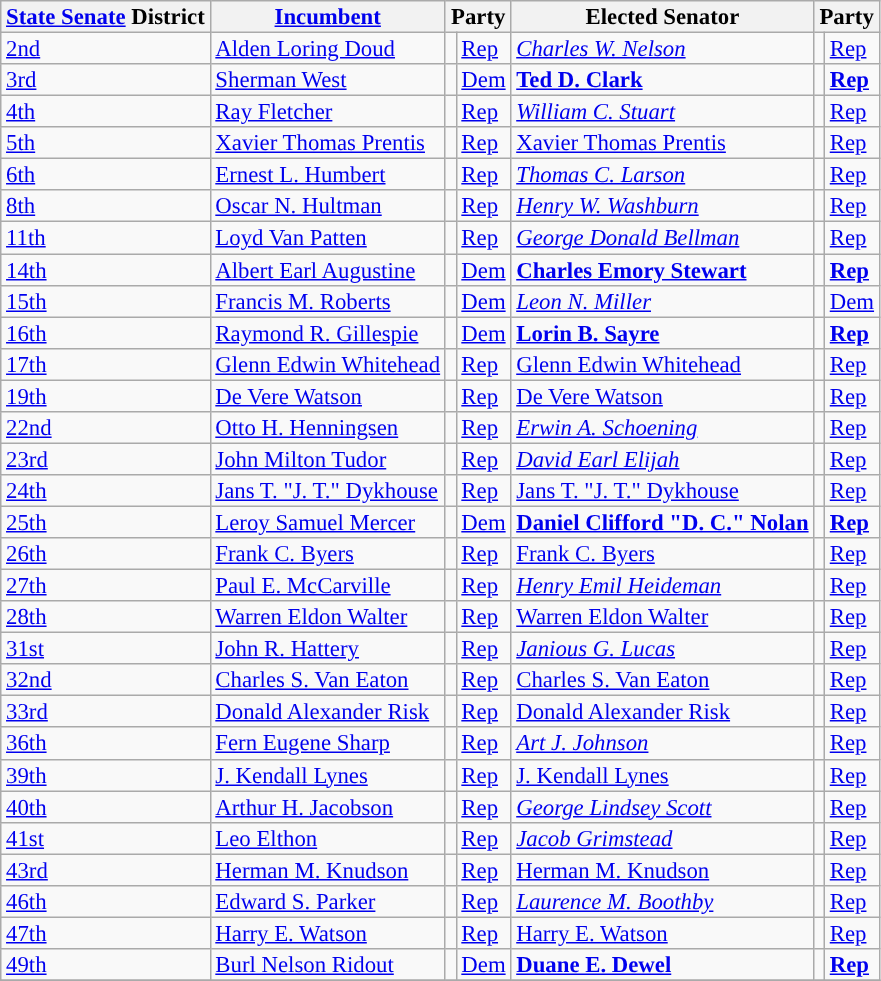<table class="sortable wikitable" style="font-size:95%;line-height:14px;">
<tr>
<th class="unsortable"><a href='#'>State Senate</a> District</th>
<th class="unsortable"><a href='#'>Incumbent</a></th>
<th colspan="2">Party</th>
<th class="unsortable">Elected Senator</th>
<th colspan="2">Party</th>
</tr>
<tr>
<td><a href='#'>2nd</a></td>
<td><a href='#'>Alden Loring Doud</a></td>
<td style="background:"></td>
<td><a href='#'>Rep</a></td>
<td><em><a href='#'>Charles W. Nelson</a></em></td>
<td style="background:"></td>
<td><a href='#'>Rep</a></td>
</tr>
<tr>
<td><a href='#'>3rd</a></td>
<td><a href='#'>Sherman West</a></td>
<td style="background:"></td>
<td><a href='#'>Dem</a></td>
<td><strong><a href='#'>Ted D. Clark</a></strong></td>
<td style="background:"></td>
<td><strong><a href='#'>Rep</a></strong></td>
</tr>
<tr>
<td><a href='#'>4th</a></td>
<td><a href='#'>Ray Fletcher</a></td>
<td style="background:"></td>
<td><a href='#'>Rep</a></td>
<td><em><a href='#'>William C. Stuart</a></em></td>
<td style="background:"></td>
<td><a href='#'>Rep</a></td>
</tr>
<tr>
<td><a href='#'>5th</a></td>
<td><a href='#'>Xavier Thomas Prentis</a></td>
<td style="background:"></td>
<td><a href='#'>Rep</a></td>
<td><a href='#'>Xavier Thomas Prentis</a></td>
<td style="background:"></td>
<td><a href='#'>Rep</a></td>
</tr>
<tr>
<td><a href='#'>6th</a></td>
<td><a href='#'>Ernest L. Humbert</a></td>
<td style="background:"></td>
<td><a href='#'>Rep</a></td>
<td><em><a href='#'>Thomas C. Larson</a></em></td>
<td style="background:"></td>
<td><a href='#'>Rep</a></td>
</tr>
<tr>
<td><a href='#'>8th</a></td>
<td><a href='#'>Oscar N. Hultman</a></td>
<td style="background:"></td>
<td><a href='#'>Rep</a></td>
<td><em><a href='#'>Henry W. Washburn</a></em></td>
<td style="background:"></td>
<td><a href='#'>Rep</a></td>
</tr>
<tr>
<td><a href='#'>11th</a></td>
<td><a href='#'>Loyd Van Patten</a></td>
<td style="background:"></td>
<td><a href='#'>Rep</a></td>
<td><em><a href='#'>George Donald Bellman</a></em></td>
<td style="background:"></td>
<td><a href='#'>Rep</a></td>
</tr>
<tr>
<td><a href='#'>14th</a></td>
<td><a href='#'>Albert Earl Augustine</a></td>
<td style="background:"></td>
<td><a href='#'>Dem</a></td>
<td><strong><a href='#'>Charles Emory Stewart</a></strong></td>
<td style="background:"></td>
<td><strong><a href='#'>Rep</a></strong></td>
</tr>
<tr>
<td><a href='#'>15th</a></td>
<td><a href='#'>Francis M. Roberts</a></td>
<td style="background:"></td>
<td><a href='#'>Dem</a></td>
<td><em><a href='#'>Leon N. Miller</a></em></td>
<td style="background:"></td>
<td><a href='#'>Dem</a></td>
</tr>
<tr>
<td><a href='#'>16th</a></td>
<td><a href='#'>Raymond R. Gillespie</a></td>
<td style="background:"></td>
<td><a href='#'>Dem</a></td>
<td><strong><a href='#'>Lorin B. Sayre</a></strong></td>
<td style="background:"></td>
<td><strong><a href='#'>Rep</a></strong></td>
</tr>
<tr>
<td><a href='#'>17th</a></td>
<td><a href='#'>Glenn Edwin Whitehead</a></td>
<td style="background:"></td>
<td><a href='#'>Rep</a></td>
<td><a href='#'>Glenn Edwin Whitehead</a></td>
<td style="background:"></td>
<td><a href='#'>Rep</a></td>
</tr>
<tr>
<td><a href='#'>19th</a></td>
<td><a href='#'>De Vere Watson</a></td>
<td style="background:"></td>
<td><a href='#'>Rep</a></td>
<td><a href='#'>De Vere Watson</a></td>
<td style="background:"></td>
<td><a href='#'>Rep</a></td>
</tr>
<tr>
<td><a href='#'>22nd</a></td>
<td><a href='#'>Otto H. Henningsen</a></td>
<td style="background:"></td>
<td><a href='#'>Rep</a></td>
<td><em><a href='#'>Erwin A. Schoening</a></em></td>
<td style="background:"></td>
<td><a href='#'>Rep</a></td>
</tr>
<tr>
<td><a href='#'>23rd</a></td>
<td><a href='#'>John Milton Tudor</a></td>
<td style="background:"></td>
<td><a href='#'>Rep</a></td>
<td><em><a href='#'>David Earl Elijah</a></em></td>
<td style="background:"></td>
<td><a href='#'>Rep</a></td>
</tr>
<tr>
<td><a href='#'>24th</a></td>
<td><a href='#'>Jans T. "J. T." Dykhouse</a></td>
<td style="background:"></td>
<td><a href='#'>Rep</a></td>
<td><a href='#'>Jans T. "J. T." Dykhouse</a></td>
<td style="background:"></td>
<td><a href='#'>Rep</a></td>
</tr>
<tr>
<td><a href='#'>25th</a></td>
<td><a href='#'>Leroy Samuel Mercer</a></td>
<td style="background:"></td>
<td><a href='#'>Dem</a></td>
<td><strong><a href='#'>Daniel Clifford "D. C." Nolan</a></strong></td>
<td style="background:"></td>
<td><strong><a href='#'>Rep</a></strong></td>
</tr>
<tr>
<td><a href='#'>26th</a></td>
<td><a href='#'>Frank C. Byers</a></td>
<td style="background:"></td>
<td><a href='#'>Rep</a></td>
<td><a href='#'>Frank C. Byers</a></td>
<td style="background:"></td>
<td><a href='#'>Rep</a></td>
</tr>
<tr>
<td><a href='#'>27th</a></td>
<td><a href='#'>Paul E. McCarville</a></td>
<td style="background:"></td>
<td><a href='#'>Rep</a></td>
<td><em><a href='#'>Henry Emil Heideman</a></em></td>
<td style="background:"></td>
<td><a href='#'>Rep</a></td>
</tr>
<tr>
<td><a href='#'>28th</a></td>
<td><a href='#'>Warren Eldon Walter</a></td>
<td style="background:"></td>
<td><a href='#'>Rep</a></td>
<td><a href='#'>Warren Eldon Walter</a></td>
<td style="background:"></td>
<td><a href='#'>Rep</a></td>
</tr>
<tr>
<td><a href='#'>31st</a></td>
<td><a href='#'>John R. Hattery</a></td>
<td style="background:"></td>
<td><a href='#'>Rep</a></td>
<td><em><a href='#'>Janious G. Lucas</a></em></td>
<td style="background:"></td>
<td><a href='#'>Rep</a></td>
</tr>
<tr>
<td><a href='#'>32nd</a></td>
<td><a href='#'>Charles S. Van Eaton</a></td>
<td style="background:"></td>
<td><a href='#'>Rep</a></td>
<td><a href='#'>Charles S. Van Eaton</a></td>
<td style="background:"></td>
<td><a href='#'>Rep</a></td>
</tr>
<tr>
<td><a href='#'>33rd</a></td>
<td><a href='#'>Donald Alexander Risk</a></td>
<td style="background:"></td>
<td><a href='#'>Rep</a></td>
<td><a href='#'>Donald Alexander Risk</a></td>
<td style="background:"></td>
<td><a href='#'>Rep</a></td>
</tr>
<tr>
<td><a href='#'>36th</a></td>
<td><a href='#'>Fern Eugene Sharp</a></td>
<td style="background:"></td>
<td><a href='#'>Rep</a></td>
<td><em><a href='#'>Art J. Johnson</a></em></td>
<td style="background:"></td>
<td><a href='#'>Rep</a></td>
</tr>
<tr>
<td><a href='#'>39th</a></td>
<td><a href='#'>J. Kendall Lynes</a></td>
<td style="background:"></td>
<td><a href='#'>Rep</a></td>
<td><a href='#'>J. Kendall Lynes</a></td>
<td style="background:"></td>
<td><a href='#'>Rep</a></td>
</tr>
<tr>
<td><a href='#'>40th</a></td>
<td><a href='#'>Arthur H. Jacobson</a></td>
<td style="background:"></td>
<td><a href='#'>Rep</a></td>
<td><em><a href='#'>George Lindsey Scott</a></em></td>
<td style="background:"></td>
<td><a href='#'>Rep</a></td>
</tr>
<tr>
<td><a href='#'>41st</a></td>
<td><a href='#'>Leo Elthon</a></td>
<td style="background:"></td>
<td><a href='#'>Rep</a></td>
<td><em><a href='#'>Jacob Grimstead</a></em></td>
<td style="background:"></td>
<td><a href='#'>Rep</a></td>
</tr>
<tr>
<td><a href='#'>43rd</a></td>
<td><a href='#'>Herman M. Knudson</a></td>
<td style="background:"></td>
<td><a href='#'>Rep</a></td>
<td><a href='#'>Herman M. Knudson</a></td>
<td style="background:"></td>
<td><a href='#'>Rep</a></td>
</tr>
<tr>
<td><a href='#'>46th</a></td>
<td><a href='#'>Edward S. Parker</a></td>
<td style="background:"></td>
<td><a href='#'>Rep</a></td>
<td><em><a href='#'>Laurence M. Boothby</a></em></td>
<td style="background:"></td>
<td><a href='#'>Rep</a></td>
</tr>
<tr>
<td><a href='#'>47th</a></td>
<td><a href='#'>Harry E. Watson</a></td>
<td style="background:"></td>
<td><a href='#'>Rep</a></td>
<td><a href='#'>Harry E. Watson</a></td>
<td style="background:"></td>
<td><a href='#'>Rep</a></td>
</tr>
<tr>
<td><a href='#'>49th</a></td>
<td><a href='#'>Burl Nelson Ridout</a></td>
<td style="background:"></td>
<td><a href='#'>Dem</a></td>
<td><strong><a href='#'>Duane E. Dewel</a></strong></td>
<td style="background:"></td>
<td><strong><a href='#'>Rep</a></strong></td>
</tr>
<tr>
</tr>
</table>
